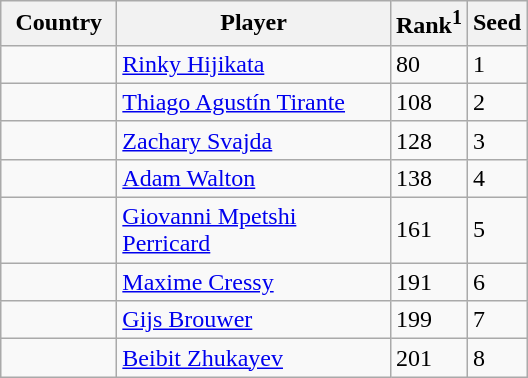<table class="sortable wikitable">
<tr>
<th width="70">Country</th>
<th width="175">Player</th>
<th>Rank<sup>1</sup></th>
<th>Seed</th>
</tr>
<tr>
<td></td>
<td><a href='#'>Rinky Hijikata</a></td>
<td>80</td>
<td>1</td>
</tr>
<tr>
<td></td>
<td><a href='#'>Thiago Agustín Tirante</a></td>
<td>108</td>
<td>2</td>
</tr>
<tr>
<td></td>
<td><a href='#'>Zachary Svajda</a></td>
<td>128</td>
<td>3</td>
</tr>
<tr>
<td></td>
<td><a href='#'>Adam Walton</a></td>
<td>138</td>
<td>4</td>
</tr>
<tr>
<td></td>
<td><a href='#'>Giovanni Mpetshi Perricard</a></td>
<td>161</td>
<td>5</td>
</tr>
<tr>
<td></td>
<td><a href='#'>Maxime Cressy</a></td>
<td>191</td>
<td>6</td>
</tr>
<tr>
<td></td>
<td><a href='#'>Gijs Brouwer</a></td>
<td>199</td>
<td>7</td>
</tr>
<tr>
<td></td>
<td><a href='#'>Beibit Zhukayev</a></td>
<td>201</td>
<td>8</td>
</tr>
</table>
